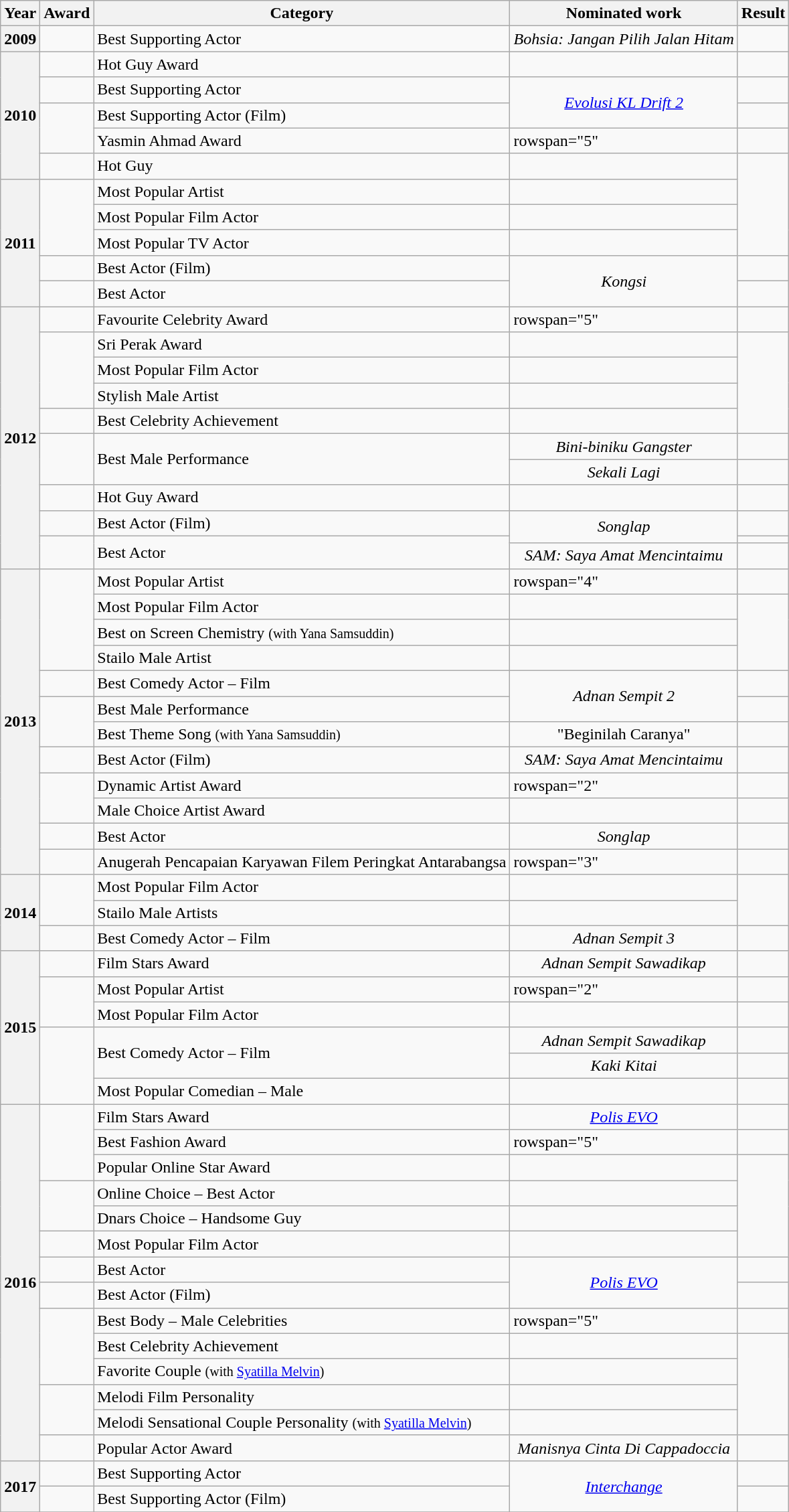<table class="wikitable">
<tr>
<th>Year</th>
<th>Award</th>
<th>Category</th>
<th>Nominated work</th>
<th>Result</th>
</tr>
<tr>
<th>2009</th>
<td></td>
<td>Best Supporting Actor</td>
<td style="text-align:center;"><em>Bohsia: Jangan Pilih Jalan Hitam</em></td>
<td></td>
</tr>
<tr>
<th rowspan="5">2010</th>
<td></td>
<td>Hot Guy Award</td>
<td></td>
<td></td>
</tr>
<tr>
<td></td>
<td>Best Supporting Actor</td>
<td rowspan="2" style="text-align:center;"><em><a href='#'>Evolusi KL Drift 2</a></em></td>
<td></td>
</tr>
<tr>
<td rowspan="2"></td>
<td>Best Supporting Actor (Film)</td>
<td></td>
</tr>
<tr>
<td>Yasmin Ahmad Award</td>
<td>rowspan="5" </td>
<td></td>
</tr>
<tr>
<td></td>
<td>Hot Guy</td>
<td></td>
</tr>
<tr>
<th rowspan="5">2011</th>
<td rowspan="3"></td>
<td>Most Popular Artist</td>
<td></td>
</tr>
<tr>
<td>Most Popular Film Actor</td>
<td></td>
</tr>
<tr>
<td>Most Popular TV Actor</td>
<td></td>
</tr>
<tr>
<td></td>
<td>Best Actor (Film)</td>
<td rowspan="2" style="text-align:center;"><em>Kongsi</em></td>
<td></td>
</tr>
<tr>
<td></td>
<td>Best Actor</td>
<td></td>
</tr>
<tr>
<th rowspan="11">2012</th>
<td></td>
<td>Favourite Celebrity Award</td>
<td>rowspan="5" </td>
<td></td>
</tr>
<tr>
<td rowspan="3"></td>
<td>Sri Perak Award</td>
<td></td>
</tr>
<tr>
<td>Most Popular Film Actor</td>
<td></td>
</tr>
<tr>
<td>Stylish Male Artist</td>
<td></td>
</tr>
<tr>
<td></td>
<td>Best Celebrity Achievement</td>
<td></td>
</tr>
<tr>
<td rowspan="2"></td>
<td rowspan="2">Best Male Performance</td>
<td style="text-align:center;"><em>Bini-biniku Gangster</em></td>
<td></td>
</tr>
<tr>
<td style="text-align:center;"><em>Sekali Lagi</em></td>
<td></td>
</tr>
<tr>
<td></td>
<td>Hot Guy Award</td>
<td></td>
<td></td>
</tr>
<tr>
<td></td>
<td>Best Actor (Film)</td>
<td rowspan="2" style="text-align:center;"><em>Songlap</em></td>
<td></td>
</tr>
<tr>
<td rowspan="2"></td>
<td rowspan="2">Best Actor</td>
<td></td>
</tr>
<tr>
<td style="text-align:center;"><em>SAM: Saya Amat Mencintaimu</em></td>
<td></td>
</tr>
<tr>
<th rowspan="12">2013</th>
<td rowspan="4"></td>
<td>Most Popular Artist</td>
<td>rowspan="4" </td>
<td></td>
</tr>
<tr>
<td>Most Popular Film Actor</td>
<td></td>
</tr>
<tr>
<td>Best on Screen Chemistry <small>(with Yana Samsuddin)</small></td>
<td></td>
</tr>
<tr>
<td>Stailo Male Artist</td>
<td></td>
</tr>
<tr>
<td></td>
<td>Best Comedy Actor – Film</td>
<td rowspan="2" style="text-align:center;"><em>Adnan Sempit 2</em></td>
<td></td>
</tr>
<tr>
<td rowspan="2"></td>
<td>Best Male Performance</td>
<td></td>
</tr>
<tr>
<td>Best Theme Song <small>(with Yana Samsuddin)</small></td>
<td style="text-align:center;">"Beginilah Caranya"</td>
<td></td>
</tr>
<tr>
<td></td>
<td>Best Actor (Film)</td>
<td style="text-align:center;"><em>SAM: Saya Amat Mencintaimu</em></td>
<td></td>
</tr>
<tr>
<td rowspan="2"></td>
<td>Dynamic Artist Award</td>
<td>rowspan="2" </td>
<td></td>
</tr>
<tr>
<td>Male Choice Artist Award</td>
<td></td>
</tr>
<tr>
<td></td>
<td>Best Actor</td>
<td style="text-align:center;"><em>Songlap</em></td>
<td></td>
</tr>
<tr>
<td></td>
<td>Anugerah Pencapaian Karyawan Filem Peringkat Antarabangsa</td>
<td>rowspan="3" </td>
<td></td>
</tr>
<tr>
<th rowspan="3">2014</th>
<td rowspan="2"></td>
<td>Most Popular Film Actor</td>
<td></td>
</tr>
<tr>
<td>Stailo Male Artists</td>
<td></td>
</tr>
<tr>
<td></td>
<td>Best Comedy Actor – Film</td>
<td style="text-align:center;"><em>Adnan Sempit 3</em></td>
<td></td>
</tr>
<tr>
<th rowspan="6">2015</th>
<td></td>
<td>Film Stars Award</td>
<td style="text-align:center;"><em>Adnan Sempit Sawadikap</em></td>
<td></td>
</tr>
<tr>
<td rowspan="2"></td>
<td>Most Popular Artist</td>
<td>rowspan="2" </td>
<td></td>
</tr>
<tr>
<td>Most Popular Film Actor</td>
<td></td>
</tr>
<tr>
<td rowspan="3"></td>
<td rowspan="2">Best Comedy Actor – Film</td>
<td style="text-align:center;"><em>Adnan Sempit Sawadikap</em></td>
<td></td>
</tr>
<tr>
<td style="text-align:center;"><em>Kaki Kitai</em></td>
<td></td>
</tr>
<tr>
<td>Most Popular Comedian – Male</td>
<td></td>
<td></td>
</tr>
<tr>
<th rowspan="14">2016</th>
<td rowspan="3"></td>
<td>Film Stars Award</td>
<td style="text-align:center;"><a href='#'><em>Polis EVO</em></a></td>
<td></td>
</tr>
<tr>
<td>Best Fashion Award</td>
<td>rowspan="5" </td>
<td></td>
</tr>
<tr>
<td>Popular Online Star Award</td>
<td></td>
</tr>
<tr>
<td rowspan="2"></td>
<td>Online Choice – Best Actor</td>
<td></td>
</tr>
<tr>
<td>Dnars Choice – Handsome Guy</td>
<td></td>
</tr>
<tr>
<td></td>
<td>Most Popular Film Actor</td>
<td></td>
</tr>
<tr>
<td></td>
<td>Best Actor</td>
<td rowspan="2" style="text-align:center;"><a href='#'><em>Polis EVO</em></a></td>
<td></td>
</tr>
<tr>
<td></td>
<td>Best Actor (Film)</td>
<td></td>
</tr>
<tr>
<td rowspan="3"></td>
<td>Best Body – Male Celebrities</td>
<td>rowspan="5" </td>
<td></td>
</tr>
<tr>
<td>Best Celebrity Achievement</td>
<td></td>
</tr>
<tr>
<td>Favorite Couple <small>(with <a href='#'>Syatilla Melvin</a>)</small></td>
<td></td>
</tr>
<tr>
<td rowspan="2"></td>
<td>Melodi Film Personality</td>
<td></td>
</tr>
<tr>
<td>Melodi Sensational Couple Personality <small>(with <a href='#'>Syatilla Melvin</a>)</small></td>
<td></td>
</tr>
<tr>
<td></td>
<td>Popular Actor Award</td>
<td style="text-align:center;"><em>Manisnya Cinta Di Cappadoccia</em></td>
<td></td>
</tr>
<tr>
<th rowspan="2">2017</th>
<td></td>
<td>Best Supporting Actor</td>
<td rowspan="2" style="text-align:center;"><a href='#'><em>Interchange</em></a></td>
<td></td>
</tr>
<tr>
<td></td>
<td>Best Supporting Actor (Film)</td>
<td></td>
</tr>
<tr>
</tr>
</table>
